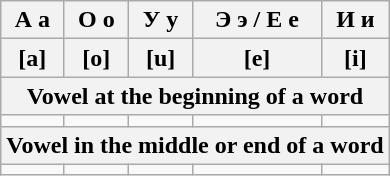<table class="wikitable" style="text-align:center;">
<tr>
<th>А а</th>
<th>О о</th>
<th>У у</th>
<th>Э э / Е е</th>
<th>И и</th>
</tr>
<tr>
<th>[a]</th>
<th>[o]</th>
<th>[u]</th>
<th>[e]</th>
<th>[i]</th>
</tr>
<tr>
<th colspan=6>Vowel at the beginning of a word</th>
</tr>
<tr dir="rtl">
<td><span></span></td>
<td><span></span></td>
<td><span></span></td>
<td><span></span></td>
<td><span></span></td>
</tr>
<tr>
<th colspan=6>Vowel in the middle or end of a word</th>
</tr>
<tr>
<td><span></span></td>
<td><span></span></td>
<td><span></span></td>
<td><span></span></td>
<td><span></span></td>
</tr>
</table>
